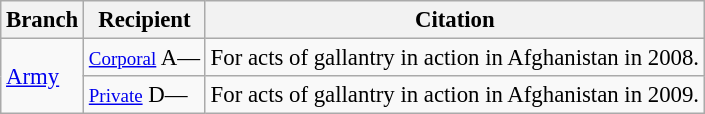<table class="wikitable" style="font-size:95%;">
<tr>
<th>Branch</th>
<th>Recipient</th>
<th>Citation</th>
</tr>
<tr>
<td rowspan="2"><a href='#'>Army</a></td>
<td><small><a href='#'>Corporal</a></small> A—</td>
<td>For acts of gallantry in action in Afghanistan in 2008.</td>
</tr>
<tr>
<td><small><a href='#'>Private</a></small> D—</td>
<td>For acts of gallantry in action in Afghanistan in 2009.</td>
</tr>
</table>
